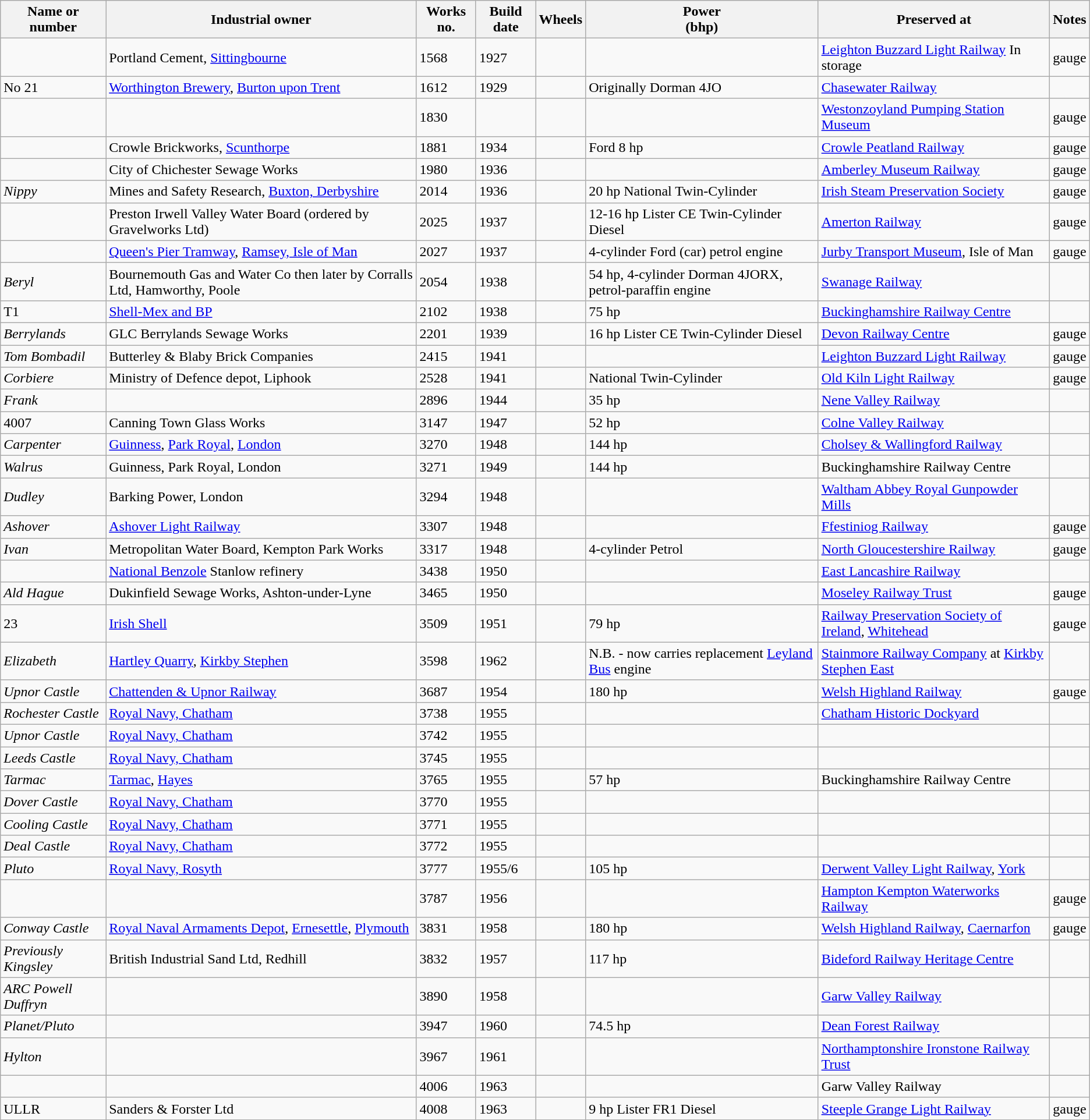<table class="wikitable sortable" border="1">
<tr>
<th>Name or number</th>
<th>Industrial owner</th>
<th>Works no.</th>
<th>Build date</th>
<th>Wheels</th>
<th>Power <br> (bhp)</th>
<th>Preserved at</th>
<th>Notes</th>
</tr>
<tr>
<td></td>
<td>Portland Cement, <a href='#'>Sittingbourne</a></td>
<td>1568</td>
<td>1927</td>
<td></td>
<td></td>
<td><a href='#'>Leighton Buzzard Light Railway</a> In storage</td>
<td> gauge</td>
</tr>
<tr>
<td>No 21</td>
<td><a href='#'>Worthington Brewery</a>, <a href='#'>Burton upon Trent</a></td>
<td>1612</td>
<td>1929</td>
<td></td>
<td>Originally Dorman 4JO</td>
<td><a href='#'>Chasewater Railway</a></td>
<td></td>
</tr>
<tr>
<td></td>
<td></td>
<td>1830</td>
<td></td>
<td></td>
<td></td>
<td><a href='#'>Westonzoyland Pumping Station Museum</a></td>
<td> gauge</td>
</tr>
<tr>
<td></td>
<td>Crowle Brickworks, <a href='#'>Scunthorpe</a></td>
<td>1881</td>
<td>1934</td>
<td></td>
<td>Ford 8 hp</td>
<td><a href='#'>Crowle Peatland Railway</a></td>
<td> gauge</td>
</tr>
<tr>
<td></td>
<td>City of Chichester Sewage Works</td>
<td>1980</td>
<td>1936</td>
<td></td>
<td></td>
<td><a href='#'>Amberley Museum Railway</a></td>
<td> gauge</td>
</tr>
<tr>
<td><em>Nippy</em></td>
<td>Mines and Safety Research, <a href='#'>Buxton, Derbyshire</a></td>
<td>2014</td>
<td>1936</td>
<td></td>
<td>20 hp National Twin-Cylinder</td>
<td><a href='#'>Irish Steam Preservation Society</a></td>
<td> gauge</td>
</tr>
<tr>
<td></td>
<td>Preston Irwell Valley Water Board (ordered by Gravelworks Ltd)</td>
<td>2025</td>
<td>1937</td>
<td></td>
<td>12-16 hp Lister CE Twin-Cylinder Diesel</td>
<td><a href='#'>Amerton Railway</a></td>
<td> gauge</td>
</tr>
<tr>
<td></td>
<td><a href='#'>Queen's Pier Tramway</a>, <a href='#'>Ramsey, Isle of Man</a></td>
<td>2027</td>
<td>1937</td>
<td></td>
<td>4-cylinder Ford (car) petrol engine</td>
<td><a href='#'>Jurby Transport Museum</a>, Isle of Man</td>
<td> gauge</td>
</tr>
<tr>
<td><em>Beryl</em></td>
<td>Bournemouth Gas and Water Co then later by Corralls Ltd, Hamworthy, Poole</td>
<td>2054</td>
<td>1938</td>
<td></td>
<td>54 hp, 4-cylinder Dorman 4JORX, petrol-paraffin engine</td>
<td><a href='#'>Swanage Railway</a></td>
<td></td>
</tr>
<tr>
<td>T1</td>
<td><a href='#'>Shell-Mex and BP</a></td>
<td>2102</td>
<td>1938</td>
<td></td>
<td>75 hp</td>
<td><a href='#'>Buckinghamshire Railway Centre</a></td>
<td></td>
</tr>
<tr>
<td><em>Berrylands</em></td>
<td>GLC Berrylands Sewage Works</td>
<td>2201</td>
<td>1939</td>
<td></td>
<td>16 hp Lister CE Twin-Cylinder Diesel</td>
<td><a href='#'>Devon Railway Centre</a></td>
<td> gauge</td>
</tr>
<tr>
<td><em>Tom Bombadil</em></td>
<td>Butterley & Blaby Brick Companies</td>
<td>2415</td>
<td>1941</td>
<td></td>
<td></td>
<td><a href='#'>Leighton Buzzard Light Railway</a></td>
<td> gauge</td>
</tr>
<tr>
<td><em>Corbiere</em></td>
<td>Ministry of Defence depot, Liphook</td>
<td>2528</td>
<td>1941</td>
<td></td>
<td>National Twin-Cylinder</td>
<td><a href='#'>Old Kiln Light Railway</a></td>
<td> gauge</td>
</tr>
<tr>
<td><em>Frank</em></td>
<td></td>
<td>2896</td>
<td>1944</td>
<td></td>
<td>35 hp</td>
<td><a href='#'>Nene Valley Railway</a></td>
<td></td>
</tr>
<tr>
<td>4007</td>
<td>Canning Town Glass Works</td>
<td>3147</td>
<td>1947</td>
<td></td>
<td>52 hp</td>
<td><a href='#'>Colne Valley Railway</a></td>
<td></td>
</tr>
<tr>
<td><em>Carpenter</em></td>
<td><a href='#'>Guinness</a>, <a href='#'>Park Royal</a>, <a href='#'>London</a></td>
<td>3270</td>
<td>1948</td>
<td></td>
<td>144 hp</td>
<td><a href='#'>Cholsey & Wallingford Railway</a></td>
<td></td>
</tr>
<tr>
<td><em>Walrus</em></td>
<td>Guinness, Park Royal, London</td>
<td>3271</td>
<td>1949</td>
<td></td>
<td>144 hp</td>
<td>Buckinghamshire Railway Centre</td>
<td></td>
</tr>
<tr>
<td><em>Dudley</em></td>
<td>Barking Power, London</td>
<td>3294</td>
<td>1948</td>
<td></td>
<td></td>
<td><a href='#'>Waltham Abbey Royal Gunpowder Mills</a></td>
<td></td>
</tr>
<tr>
<td><em>Ashover</em></td>
<td><a href='#'>Ashover Light Railway</a></td>
<td>3307</td>
<td>1948</td>
<td></td>
<td></td>
<td><a href='#'>Ffestiniog Railway</a></td>
<td> gauge</td>
</tr>
<tr>
<td><em>Ivan</em></td>
<td>Metropolitan Water Board, Kempton Park Works</td>
<td>3317</td>
<td>1948</td>
<td></td>
<td>4-cylinder Petrol</td>
<td><a href='#'>North Gloucestershire Railway</a></td>
<td> gauge</td>
</tr>
<tr>
<td></td>
<td><a href='#'>National Benzole</a> Stanlow refinery</td>
<td>3438</td>
<td>1950</td>
<td></td>
<td></td>
<td><a href='#'>East Lancashire Railway</a></td>
<td></td>
</tr>
<tr>
<td><em>Ald Hague</em></td>
<td>Dukinfield Sewage Works, Ashton-under-Lyne</td>
<td>3465</td>
<td>1950</td>
<td></td>
<td></td>
<td><a href='#'>Moseley Railway Trust</a></td>
<td> gauge</td>
</tr>
<tr>
<td>23</td>
<td><a href='#'>Irish Shell</a></td>
<td>3509</td>
<td>1951</td>
<td></td>
<td>79 hp</td>
<td><a href='#'>Railway Preservation Society of Ireland</a>, <a href='#'>Whitehead</a></td>
<td> gauge</td>
</tr>
<tr>
<td><em>Elizabeth</em></td>
<td><a href='#'>Hartley Quarry</a>, <a href='#'>Kirkby Stephen</a></td>
<td>3598</td>
<td>1962</td>
<td></td>
<td>N.B. - now carries replacement <a href='#'>Leyland Bus</a> engine</td>
<td><a href='#'>Stainmore Railway Company</a> at <a href='#'>Kirkby Stephen East</a></td>
<td></td>
</tr>
<tr>
<td><em>Upnor Castle</em></td>
<td><a href='#'>Chattenden & Upnor Railway</a></td>
<td>3687</td>
<td>1954</td>
<td></td>
<td>180 hp</td>
<td><a href='#'>Welsh Highland Railway</a></td>
<td> gauge</td>
</tr>
<tr>
<td><em>Rochester Castle</em></td>
<td><a href='#'>Royal Navy, Chatham</a></td>
<td>3738</td>
<td>1955</td>
<td></td>
<td></td>
<td><a href='#'>Chatham Historic Dockyard</a></td>
<td></td>
</tr>
<tr>
<td><em>Upnor Castle</em></td>
<td><a href='#'>Royal Navy, Chatham</a></td>
<td>3742</td>
<td>1955</td>
<td></td>
<td></td>
<td></td>
<td></td>
</tr>
<tr>
<td><em>Leeds Castle</em></td>
<td><a href='#'>Royal Navy, Chatham</a></td>
<td>3745</td>
<td>1955</td>
<td></td>
<td></td>
<td></td>
<td></td>
</tr>
<tr>
<td><em>Tarmac</em></td>
<td><a href='#'>Tarmac</a>, <a href='#'>Hayes</a></td>
<td>3765</td>
<td>1955</td>
<td></td>
<td>57 hp</td>
<td>Buckinghamshire Railway Centre</td>
<td></td>
</tr>
<tr>
<td><em>Dover Castle</em></td>
<td><a href='#'>Royal Navy, Chatham</a></td>
<td>3770</td>
<td>1955</td>
<td></td>
<td></td>
<td></td>
<td></td>
</tr>
<tr>
<td><em>Cooling Castle</em></td>
<td><a href='#'>Royal Navy, Chatham</a></td>
<td>3771</td>
<td>1955</td>
<td></td>
<td></td>
<td></td>
<td></td>
</tr>
<tr>
<td><em>Deal Castle</em></td>
<td><a href='#'>Royal Navy, Chatham</a></td>
<td>3772</td>
<td>1955</td>
<td></td>
<td></td>
<td></td>
<td></td>
</tr>
<tr>
<td><em>Pluto</em></td>
<td><a href='#'>Royal Navy, Rosyth</a></td>
<td>3777</td>
<td>1955/6</td>
<td></td>
<td>105 hp</td>
<td><a href='#'>Derwent Valley Light Railway</a>, <a href='#'>York</a></td>
<td></td>
</tr>
<tr>
<td></td>
<td></td>
<td>3787</td>
<td>1956</td>
<td></td>
<td></td>
<td><a href='#'>Hampton Kempton Waterworks Railway</a></td>
<td> gauge</td>
</tr>
<tr>
<td><em>Conway Castle</em></td>
<td><a href='#'>Royal Naval Armaments Depot</a>, <a href='#'>Ernesettle</a>, <a href='#'>Plymouth</a></td>
<td>3831</td>
<td>1958</td>
<td></td>
<td>180 hp</td>
<td><a href='#'>Welsh Highland Railway</a>, <a href='#'>Caernarfon</a></td>
<td> gauge</td>
</tr>
<tr>
<td><em>Previously Kingsley</em></td>
<td>British Industrial Sand Ltd, Redhill</td>
<td>3832</td>
<td>1957</td>
<td></td>
<td>117 hp</td>
<td><a href='#'>Bideford Railway Heritage Centre</a></td>
<td></td>
</tr>
<tr>
<td><em>ARC Powell Duffryn</em></td>
<td></td>
<td>3890</td>
<td>1958</td>
<td></td>
<td></td>
<td><a href='#'>Garw Valley Railway</a></td>
<td></td>
</tr>
<tr>
<td><em>Planet/Pluto</em></td>
<td></td>
<td>3947</td>
<td>1960</td>
<td></td>
<td>74.5 hp</td>
<td><a href='#'>Dean Forest Railway</a></td>
<td></td>
</tr>
<tr>
<td><em>Hylton</em></td>
<td></td>
<td>3967</td>
<td>1961</td>
<td></td>
<td></td>
<td><a href='#'>Northamptonshire Ironstone Railway Trust</a></td>
<td></td>
</tr>
<tr>
<td></td>
<td></td>
<td>4006</td>
<td>1963</td>
<td></td>
<td></td>
<td>Garw Valley Railway</td>
<td></td>
</tr>
<tr>
<td>ULLR</td>
<td>Sanders & Forster Ltd</td>
<td>4008</td>
<td>1963</td>
<td></td>
<td>9 hp Lister FR1 Diesel</td>
<td><a href='#'>Steeple Grange Light Railway</a></td>
<td> gauge</td>
</tr>
</table>
